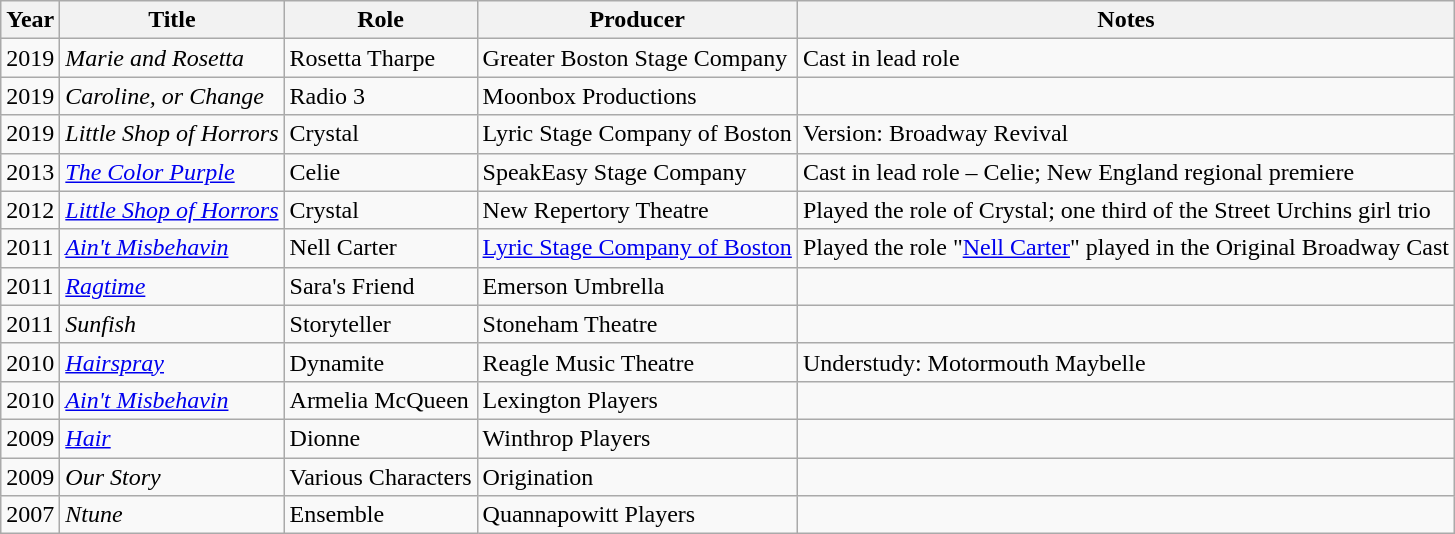<table class="wikitable sortable">
<tr>
<th>Year</th>
<th>Title</th>
<th>Role</th>
<th>Producer</th>
<th class="unsortable">Notes</th>
</tr>
<tr>
<td>2019</td>
<td><em>Marie and Rosetta</em></td>
<td>Rosetta Tharpe</td>
<td>Greater Boston Stage Company</td>
<td>Cast in lead role</td>
</tr>
<tr>
<td>2019</td>
<td><em>Caroline, or Change</em></td>
<td>Radio 3</td>
<td>Moonbox Productions</td>
<td></td>
</tr>
<tr>
<td>2019</td>
<td><em>Little Shop of Horrors</em></td>
<td>Crystal</td>
<td>Lyric Stage Company of Boston</td>
<td>Version: Broadway Revival</td>
</tr>
<tr>
<td>2013</td>
<td><em><a href='#'>The Color Purple</a></em></td>
<td>Celie</td>
<td>SpeakEasy Stage Company</td>
<td>Cast in lead role – Celie; New England regional premiere</td>
</tr>
<tr>
<td>2012</td>
<td><em><a href='#'>Little Shop of Horrors</a></em></td>
<td>Crystal</td>
<td>New Repertory Theatre</td>
<td>Played the role of Crystal; one third of the Street Urchins girl trio</td>
</tr>
<tr>
<td>2011</td>
<td><em><a href='#'>Ain't Misbehavin</a></em></td>
<td>Nell Carter</td>
<td><a href='#'>Lyric Stage Company of Boston</a></td>
<td>Played the role "<a href='#'>Nell Carter</a>" played in the Original Broadway Cast</td>
</tr>
<tr>
<td>2011</td>
<td><em><a href='#'>Ragtime</a></em></td>
<td>Sara's Friend</td>
<td>Emerson Umbrella</td>
<td></td>
</tr>
<tr>
<td>2011</td>
<td><em>Sunfish</em></td>
<td>Storyteller</td>
<td>Stoneham Theatre</td>
<td></td>
</tr>
<tr>
<td>2010</td>
<td><em><a href='#'>Hairspray</a></em></td>
<td>Dynamite</td>
<td>Reagle Music Theatre</td>
<td>Understudy: Motormouth Maybelle</td>
</tr>
<tr>
<td>2010</td>
<td><em><a href='#'>Ain't Misbehavin</a></em></td>
<td>Armelia McQueen</td>
<td>Lexington Players</td>
<td></td>
</tr>
<tr>
<td>2009</td>
<td><em><a href='#'>Hair</a></em></td>
<td>Dionne</td>
<td>Winthrop Players</td>
<td></td>
</tr>
<tr>
<td>2009</td>
<td><em>Our Story</em></td>
<td>Various Characters</td>
<td>Origination</td>
<td></td>
</tr>
<tr>
<td>2007</td>
<td><em>Ntune</em></td>
<td>Ensemble</td>
<td>Quannapowitt Players</td>
<td></td>
</tr>
</table>
